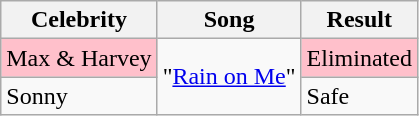<table class="wikitable sortable collapsed">
<tr>
<th>Celebrity</th>
<th>Song</th>
<th>Result</th>
</tr>
<tr>
<td style="background:pink;">Max & Harvey</td>
<td rowspan=2>"<a href='#'>Rain on Me</a>"</td>
<td style="background:pink;">Eliminated</td>
</tr>
<tr>
<td>Sonny</td>
<td>Safe</td>
</tr>
</table>
